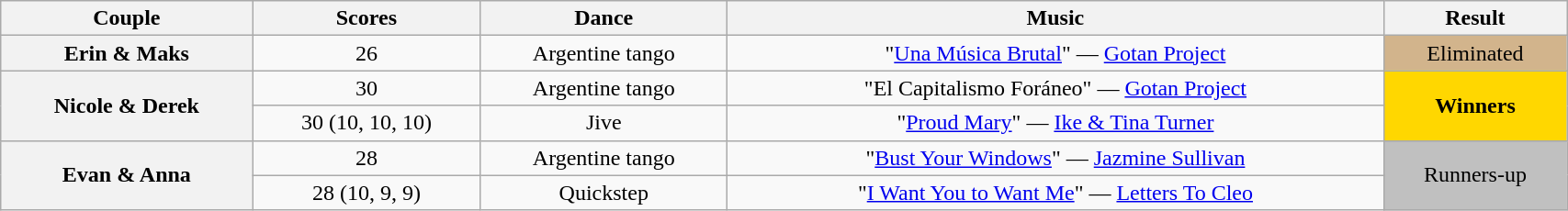<table class="wikitable sortable" style="text-align:center; width:90%">
<tr>
<th scope="col">Couple</th>
<th scope="col">Scores</th>
<th scope="col" class="unsortable">Dance</th>
<th scope="col" class="unsortable">Music</th>
<th scope="col" class="unsortable">Result</th>
</tr>
<tr>
<th scope="row">Erin & Maks</th>
<td>26</td>
<td>Argentine tango</td>
<td>"<a href='#'>Una Música Brutal</a>" — <a href='#'>Gotan Project</a></td>
<td bgcolor=tan>Eliminated<br></td>
</tr>
<tr>
<th rowspan="2" scope="row">Nicole & Derek</th>
<td>30</td>
<td>Argentine tango</td>
<td>"El Capitalismo Foráneo" — <a href='#'>Gotan Project</a></td>
<td bgcolor=gold rowspan="2"><strong>Winners</strong></td>
</tr>
<tr>
<td>30 (10, 10, 10)</td>
<td>Jive</td>
<td>"<a href='#'>Proud Mary</a>" — <a href='#'>Ike & Tina Turner</a></td>
</tr>
<tr>
<th scope="row" rowspan="2">Evan & Anna</th>
<td>28</td>
<td>Argentine tango</td>
<td>"<a href='#'>Bust Your Windows</a>" — <a href='#'>Jazmine Sullivan</a></td>
<td bgcolor=silver rowspan="2">Runners-up</td>
</tr>
<tr>
<td>28 (10, 9, 9)</td>
<td>Quickstep</td>
<td>"<a href='#'>I Want You to Want Me</a>" — <a href='#'>Letters To Cleo</a></td>
</tr>
</table>
